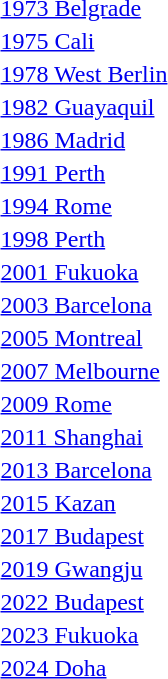<table>
<tr>
<td><a href='#'>1973 Belgrade</a></td>
<td></td>
<td></td>
<td></td>
</tr>
<tr>
<td><a href='#'>1975 Cali</a></td>
<td></td>
<td></td>
<td></td>
</tr>
<tr>
<td><a href='#'>1978 West Berlin</a></td>
<td></td>
<td></td>
<td></td>
</tr>
<tr>
<td><a href='#'>1982 Guayaquil</a></td>
<td></td>
<td></td>
<td></td>
</tr>
<tr>
<td><a href='#'>1986 Madrid</a></td>
<td></td>
<td></td>
<td></td>
</tr>
<tr>
<td><a href='#'>1991 Perth</a></td>
<td></td>
<td></td>
<td></td>
</tr>
<tr>
<td><a href='#'>1994 Rome</a></td>
<td></td>
<td></td>
<td></td>
</tr>
<tr>
<td><a href='#'>1998 Perth</a></td>
<td></td>
<td></td>
<td></td>
</tr>
<tr>
<td><a href='#'>2001 Fukuoka</a></td>
<td></td>
<td></td>
<td></td>
</tr>
<tr>
<td><a href='#'>2003 Barcelona</a></td>
<td></td>
<td></td>
<td></td>
</tr>
<tr>
<td><a href='#'>2005 Montreal</a></td>
<td></td>
<td></td>
<td></td>
</tr>
<tr>
<td><a href='#'>2007 Melbourne</a></td>
<td></td>
<td></td>
<td></td>
</tr>
<tr>
<td><a href='#'>2009 Rome</a></td>
<td></td>
<td></td>
<td></td>
</tr>
<tr>
<td><a href='#'>2011 Shanghai</a></td>
<td></td>
<td></td>
<td></td>
</tr>
<tr>
<td><a href='#'>2013 Barcelona</a></td>
<td></td>
<td></td>
<td></td>
</tr>
<tr>
<td><a href='#'>2015 Kazan</a></td>
<td></td>
<td></td>
<td></td>
</tr>
<tr>
<td><a href='#'>2017 Budapest</a></td>
<td></td>
<td></td>
<td></td>
</tr>
<tr>
<td rowspan=2><a href='#'>2019 Gwangju</a></td>
<td rowspan=2></td>
<td rowspan=2></td>
<td></td>
</tr>
<tr>
<td></td>
</tr>
<tr>
<td><a href='#'>2022 Budapest</a></td>
<td></td>
<td></td>
<td></td>
</tr>
<tr>
<td><a href='#'>2023 Fukuoka</a></td>
<td></td>
<td></td>
<td></td>
</tr>
<tr>
<td><a href='#'>2024 Doha</a></td>
<td></td>
<td></td>
<td></td>
</tr>
</table>
